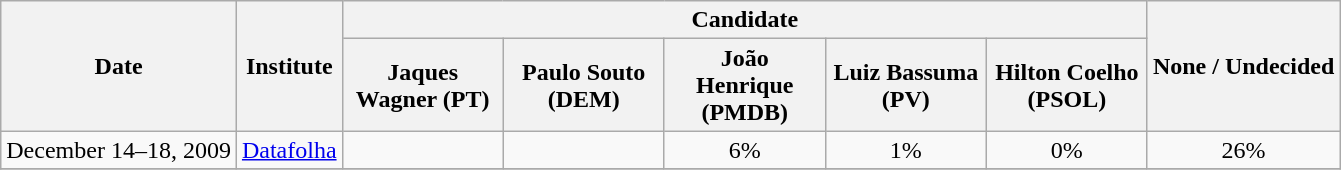<table class=wikitable style=text-align:center;>
<tr>
<th rowspan=2>Date</th>
<th rowspan=2>Institute</th>
<th colspan=5>Candidate</th>
<th rowspan=2>None / Undecided</th>
</tr>
<tr>
<th width=100>Jaques Wagner (PT)</th>
<th width=100>Paulo Souto (DEM)</th>
<th width=100>João Henrique (PMDB)</th>
<th width=100>Luiz Bassuma (PV)</th>
<th width=100>Hilton Coelho (PSOL)</th>
</tr>
<tr>
<td>December 14–18, 2009</td>
<td><a href='#'>Datafolha</a></td>
<td></td>
<td></td>
<td align="center">6%</td>
<td align="center">1%</td>
<td align="center">0%</td>
<td align="center">26%</td>
</tr>
<tr>
</tr>
</table>
